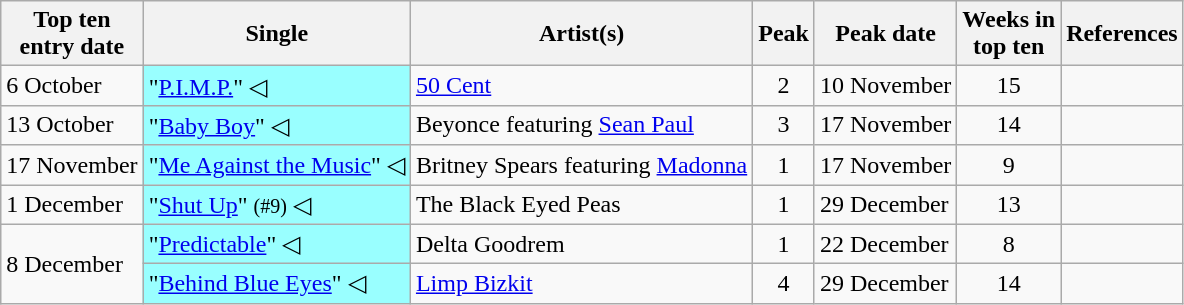<table class="wikitable sortable">
<tr>
<th>Top ten<br>entry date</th>
<th>Single</th>
<th>Artist(s)</th>
<th data-sort-type="number">Peak</th>
<th>Peak date</th>
<th data-sort-type="number">Weeks in<br>top ten</th>
<th>References</th>
</tr>
<tr>
<td>6 October</td>
<td style="background:#9ff;">"<a href='#'>P.I.M.P.</a>" ◁</td>
<td><a href='#'>50 Cent</a></td>
<td style="text-align:center;">2</td>
<td>10 November</td>
<td style="text-align:center;">15</td>
<td style="text-align:center;"></td>
</tr>
<tr>
<td>13 October</td>
<td style="background:#9ff;">"<a href='#'>Baby Boy</a>" ◁</td>
<td>Beyonce featuring <a href='#'>Sean Paul</a></td>
<td style="text-align:center;">3</td>
<td>17 November</td>
<td style="text-align:center;">14</td>
<td style="text-align:center;"></td>
</tr>
<tr>
<td>17 November</td>
<td style="background:#9ff;">"<a href='#'>Me Against the Music</a>" ◁</td>
<td>Britney Spears featuring <a href='#'>Madonna</a></td>
<td style="text-align:center;">1</td>
<td>17 November</td>
<td style="text-align:center;">9</td>
<td style="text-align:center;"></td>
</tr>
<tr>
<td>1 December</td>
<td style="background:#9ff;">"<a href='#'>Shut Up</a>" <small>(#9)</small> ◁</td>
<td>The Black Eyed Peas</td>
<td style="text-align:center;">1</td>
<td>29 December</td>
<td style="text-align:center;">13</td>
<td style="text-align:center;"></td>
</tr>
<tr>
<td rowspan=2>8 December</td>
<td style="background:#9ff;">"<a href='#'>Predictable</a>" ◁</td>
<td>Delta Goodrem</td>
<td style="text-align:center;">1</td>
<td>22 December</td>
<td style="text-align:center;">8</td>
<td style="text-align:center;"></td>
</tr>
<tr>
<td style="background:#9ff;">"<a href='#'>Behind Blue Eyes</a>" ◁</td>
<td><a href='#'>Limp Bizkit</a></td>
<td style="text-align:center;">4</td>
<td>29 December</td>
<td style="text-align:center;">14</td>
<td style="text-align:center;"></td>
</tr>
</table>
